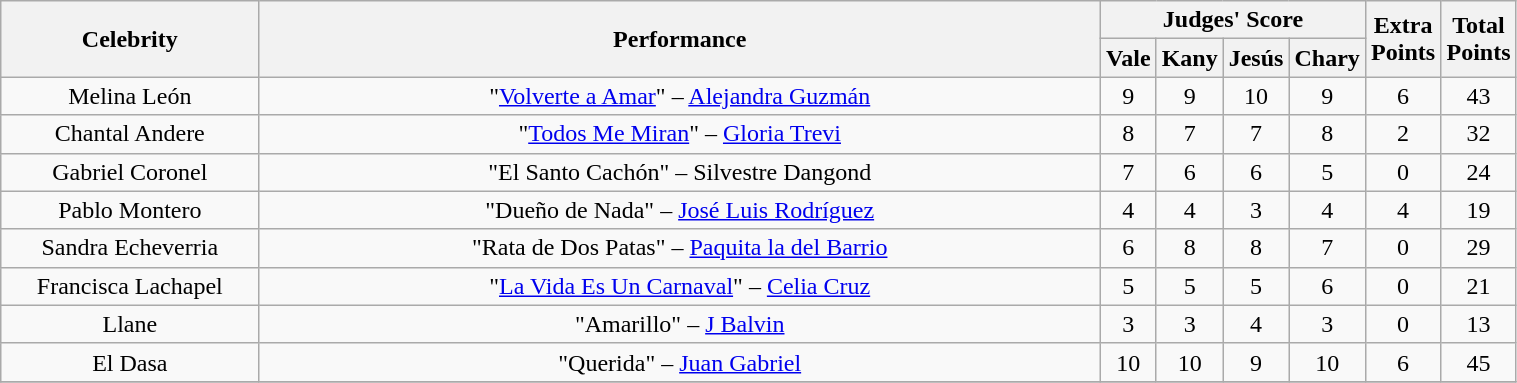<table class="wikitable" style="text-align:center; width:80%;">
<tr>
<th rowspan="2" style="width:20%;">Celebrity</th>
<th rowspan="2" style="width:70%;">Performance</th>
<th colspan="4" style="width:5%;">Judges' Score</th>
<th rowspan="2" style="width:15%;">Extra Points</th>
<th rowspan="2" style="width:15%;">Total Points</th>
</tr>
<tr>
<th>Vale</th>
<th>Kany</th>
<th>Jesús</th>
<th>Chary</th>
</tr>
<tr>
<td>Melina León</td>
<td>"<a href='#'>Volverte a Amar</a>" – <a href='#'>Alejandra Guzmán</a></td>
<td>9</td>
<td>9</td>
<td>10</td>
<td>9</td>
<td>6</td>
<td>43</td>
</tr>
<tr>
<td>Chantal Andere</td>
<td>"<a href='#'>Todos Me Miran</a>" – <a href='#'>Gloria Trevi</a></td>
<td>8</td>
<td>7</td>
<td>7</td>
<td>8</td>
<td>2</td>
<td>32</td>
</tr>
<tr>
<td>Gabriel Coronel</td>
<td>"El Santo Cachón" – Silvestre Dangond</td>
<td>7</td>
<td>6</td>
<td>6</td>
<td>5</td>
<td>0</td>
<td>24</td>
</tr>
<tr>
<td>Pablo Montero</td>
<td>"Dueño de Nada" – <a href='#'>José Luis Rodríguez</a></td>
<td>4</td>
<td>4</td>
<td>3</td>
<td>4</td>
<td>4</td>
<td>19</td>
</tr>
<tr>
<td>Sandra Echeverria</td>
<td>"Rata de Dos Patas" – <a href='#'>Paquita la del Barrio</a></td>
<td>6</td>
<td>8</td>
<td>8</td>
<td>7</td>
<td>0</td>
<td>29</td>
</tr>
<tr>
<td>Francisca Lachapel</td>
<td>"<a href='#'>La Vida Es Un Carnaval</a>" – <a href='#'>Celia Cruz</a></td>
<td>5</td>
<td>5</td>
<td>5</td>
<td>6</td>
<td>0</td>
<td>21</td>
</tr>
<tr>
<td>Llane</td>
<td>"Amarillo" – <a href='#'>J Balvin</a></td>
<td>3</td>
<td>3</td>
<td>4</td>
<td>3</td>
<td>0</td>
<td><span>13</span></td>
</tr>
<tr>
<td>El Dasa</td>
<td>"Querida" – <a href='#'>Juan Gabriel</a></td>
<td>10</td>
<td>10</td>
<td>9</td>
<td>10</td>
<td>6</td>
<td><span>45</span></td>
</tr>
<tr>
</tr>
</table>
